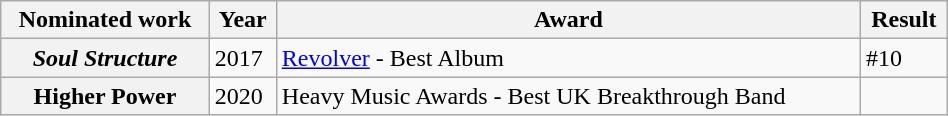<table class="wikitable plainrowheaders" style="width:50%;">
<tr>
<th>Nominated work</th>
<th>Year</th>
<th>Award</th>
<th>Result</th>
</tr>
<tr>
<th scope="row"><em>Soul Structure</em></th>
<td>2017</td>
<td><a href='#'>Revolver</a> - Best Album</td>
<td>#10</td>
</tr>
<tr>
<th scope="row">Higher Power</th>
<td>2020</td>
<td>Heavy Music Awards - Best UK Breakthrough Band</td>
<td></td>
</tr>
</table>
